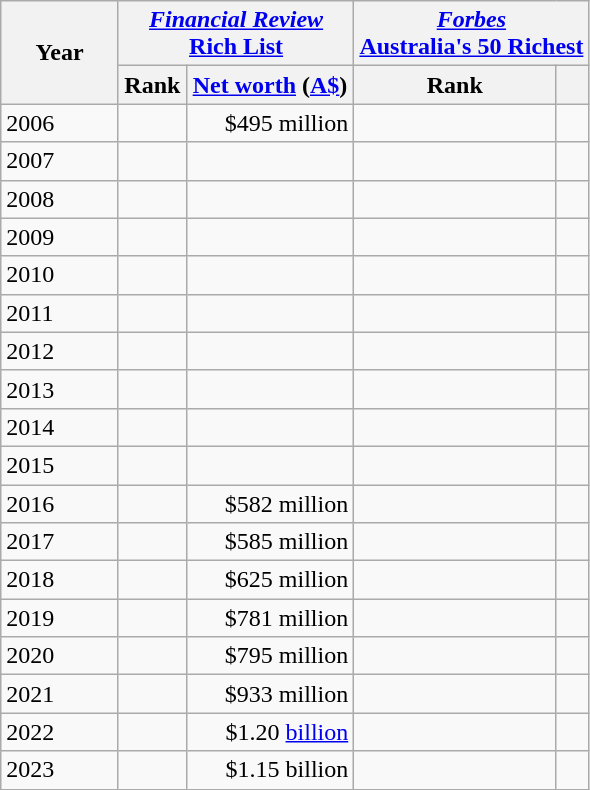<table class="wikitable">
<tr>
<th rowspan=2>Year</th>
<th colspan=2 width=40%><em><a href='#'>Financial Review</a></em><br><a href='#'>Rich List</a></th>
<th colspan=2 width=40%><em><a href='#'>Forbes</a></em><br><a href='#'>Australia's 50 Richest</a></th>
</tr>
<tr>
<th>Rank</th>
<th><a href='#'>Net worth</a> (<a href='#'>A$</a>)</th>
<th>Rank</th>
<th></th>
</tr>
<tr>
<td>2006</td>
<td align="center"></td>
<td align="right">$495 million</td>
<td align="center"></td>
<td align="right"></td>
</tr>
<tr>
<td>2007</td>
<td align="center"></td>
<td align="right"></td>
<td align="center"></td>
<td align="right"></td>
</tr>
<tr>
<td>2008</td>
<td align="center"></td>
<td align="right"></td>
<td align="center"></td>
<td align="right"></td>
</tr>
<tr>
<td>2009</td>
<td align="center"></td>
<td align="right"></td>
<td align="center"></td>
<td align="right"></td>
</tr>
<tr>
<td>2010</td>
<td align="center"></td>
<td align="right"></td>
<td align="center"></td>
<td align="right"></td>
</tr>
<tr>
<td>2011</td>
<td align="center"></td>
<td align="right"></td>
<td align="center"></td>
<td align="right"></td>
</tr>
<tr>
<td>2012</td>
<td align="center"></td>
<td align="right"></td>
<td align="center"></td>
<td align="right"></td>
</tr>
<tr>
<td>2013</td>
<td align="center"></td>
<td align="right"></td>
<td align="center"></td>
<td align="right"></td>
</tr>
<tr>
<td>2014</td>
<td align="center"></td>
<td align="right"></td>
<td align="center"></td>
<td align="right"></td>
</tr>
<tr>
<td>2015</td>
<td align="center"></td>
<td align="right"></td>
<td align="center"></td>
<td align="right"></td>
</tr>
<tr>
<td>2016</td>
<td align="center"></td>
<td align="right">$582 million</td>
<td align="center"></td>
<td align="right"></td>
</tr>
<tr>
<td>2017</td>
<td align="center"> </td>
<td align="right">$585 million </td>
<td align="center"></td>
<td align="right"></td>
</tr>
<tr>
<td>2018</td>
<td align="center"> </td>
<td align="right">$625 million </td>
<td align="center"></td>
<td align="right"></td>
</tr>
<tr>
<td>2019</td>
<td align="center"></td>
<td align="right">$781 million </td>
<td align="center"></td>
<td align="right"></td>
</tr>
<tr>
<td>2020</td>
<td align="center"></td>
<td align="right">$795 million </td>
<td align="center"></td>
<td align="right"></td>
</tr>
<tr>
<td>2021</td>
<td align="center"></td>
<td align="right">$933 million </td>
<td align="center"></td>
<td align="right"></td>
</tr>
<tr>
<td>2022</td>
<td align="center"></td>
<td align="right">$1.20 <a href='#'>billion</a> </td>
<td align="center"></td>
<td align="right"></td>
</tr>
<tr>
<td>2023</td>
<td align="center"></td>
<td align="right">$1.15 billion </td>
<td align="center"></td>
<td align="right"></td>
</tr>
</table>
